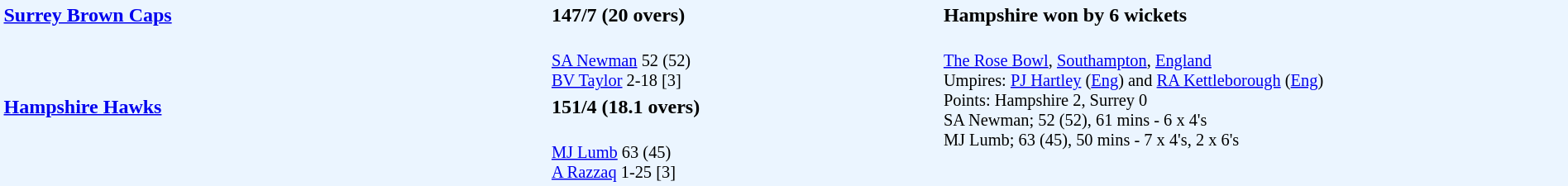<table style="width:100%; background:#ebf5ff;">
<tr>
<td style="width:35%; vertical-align:top;" rowspan="2"><strong><a href='#'>Surrey Brown Caps</a></strong></td>
<td style="width:25%;"><strong>147/7 (20 overs)</strong></td>
<td style="width:40%;"><strong>Hampshire won by 6 wickets</strong></td>
</tr>
<tr>
<td style="font-size: 85%;"><br><a href='#'>SA Newman</a> 52 (52)<br>
<a href='#'>BV Taylor</a> 2-18 [3]</td>
<td style="vertical-align:top; font-size:85%;" rowspan="3"><br><a href='#'>The Rose Bowl</a>, <a href='#'>Southampton</a>, <a href='#'>England</a><br>
Umpires: <a href='#'>PJ Hartley</a> (<a href='#'>Eng</a>) and <a href='#'>RA Kettleborough</a> (<a href='#'>Eng</a>)<br>
Points: Hampshire 2, Surrey 0<br>SA Newman; 52 (52), 61 mins - 6 x 4's<br>
MJ Lumb; 63 (45), 50 mins - 7 x 4's, 2 x 6's</td>
</tr>
<tr>
<td style="vertical-align:top;" rowspan="2"><strong><a href='#'>Hampshire Hawks</a></strong></td>
<td><strong>151/4 (18.1 overs)</strong></td>
</tr>
<tr>
<td style="font-size: 85%;"><br><a href='#'>MJ Lumb</a> 63 (45)<br>
<a href='#'>A Razzaq</a> 1-25 [3]</td>
</tr>
</table>
